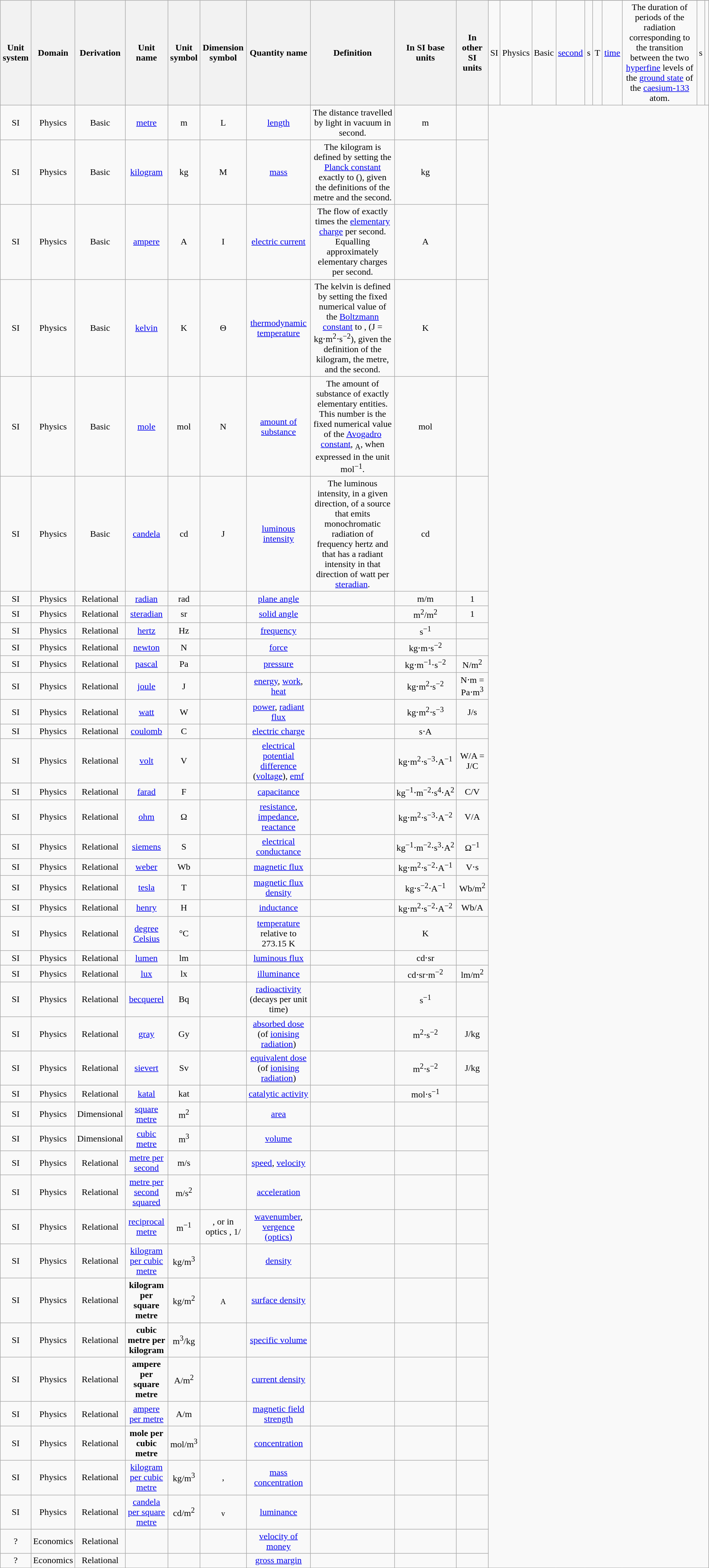<table class="wikitable sortable" width='100%' style='text-align: center'>
<tr>
<th data-sort-type="number ! "rowspan="2">Unit system</th>
<th data-sort-type="number ! "rowspan="2">Domain</th>
<th data-sort-type="number ! "rowspan="2">Derivation</th>
<th data-sort-type="number ! "rowspan="2">Unit name</th>
<th data-sort-type="number ! "rowspan="2">Unit symbol</th>
<th data-sort-type="number ! "rowspan="2">Dimension symbol</th>
<th data-sort-type="number ! "rowspan="2">Quantity name</th>
<th data-sort-type="number ! "rowspan="2">Definition</th>
<th data-sort-type="number ! "rowspan="2">In SI base units</th>
<th data-sort-type="number ! "rowspan="2">In other SI units</th>
</tr>
<tr>
<td>SI</td>
<td>Physics</td>
<td>Basic</td>
<td><a href='#'>second</a><br></td>
<td>s</td>
<td>T</td>
<td><a href='#'>time</a></td>
<td>The duration of  periods of the radiation corresponding to the transition between the two <a href='#'>hyperfine</a> levels of the <a href='#'>ground state</a> of the <a href='#'>caesium-133</a> atom.</td>
<td>s</td>
<td></td>
</tr>
<tr>
<td>SI</td>
<td>Physics</td>
<td>Basic</td>
<td><a href='#'>metre</a></td>
<td>m</td>
<td>L</td>
<td><a href='#'>length</a></td>
<td>The distance travelled by light in vacuum in  second.</td>
<td>m</td>
<td></td>
</tr>
<tr>
<td>SI</td>
<td>Physics</td>
<td>Basic</td>
<td><a href='#'>kilogram</a><br></td>
<td>kg</td>
<td>M</td>
<td><a href='#'>mass</a></td>
<td>The kilogram is defined by setting the <a href='#'>Planck constant</a>  exactly to  (), given the definitions of the metre and the second.</td>
<td>kg</td>
<td></td>
</tr>
<tr>
<td>SI</td>
<td>Physics</td>
<td>Basic</td>
<td><a href='#'>ampere</a></td>
<td>A</td>
<td>I</td>
<td><a href='#'>electric current</a></td>
<td>The flow of exactly  times the <a href='#'>elementary charge</a>  per second. Equalling approximately   elementary charges per second.</td>
<td>A</td>
<td></td>
</tr>
<tr>
<td>SI</td>
<td>Physics</td>
<td>Basic</td>
<td><a href='#'>kelvin</a></td>
<td>K</td>
<td>Θ</td>
<td><a href='#'>thermodynamic<br>temperature</a></td>
<td>The kelvin is defined by setting the fixed numerical value of the <a href='#'>Boltzmann constant</a>  to , (J = kg⋅m<sup>2</sup>⋅s<sup>−2</sup>), given the definition of the kilogram, the metre, and the second.</td>
<td>K</td>
<td></td>
</tr>
<tr>
<td>SI</td>
<td>Physics</td>
<td>Basic</td>
<td><a href='#'>mole</a></td>
<td>mol</td>
<td>N</td>
<td><a href='#'>amount of<br>substance</a></td>
<td>The amount of substance of exactly  elementary entities. This number is the fixed numerical value of the <a href='#'>Avogadro constant</a>, <sub>A</sub>, when expressed in the unit mol<sup>−1</sup>.</td>
<td>mol</td>
<td></td>
</tr>
<tr>
<td>SI</td>
<td>Physics</td>
<td>Basic</td>
<td><a href='#'>candela</a></td>
<td>cd</td>
<td>J</td>
<td><a href='#'>luminous<br>intensity</a></td>
<td>The luminous intensity, in a given direction, of a source that emits monochromatic radiation of frequency  hertz and that has a radiant intensity in that direction of  watt per <a href='#'>steradian</a>.</td>
<td>cd</td>
<td></td>
</tr>
<tr>
<td>SI</td>
<td>Physics</td>
<td>Relational</td>
<td><a href='#'>radian</a></td>
<td>rad</td>
<td></td>
<td><a href='#'>plane angle</a></td>
<td></td>
<td>m/m</td>
<td>1</td>
</tr>
<tr>
<td>SI</td>
<td>Physics</td>
<td>Relational</td>
<td><a href='#'>steradian</a></td>
<td>sr</td>
<td></td>
<td><a href='#'>solid angle</a></td>
<td></td>
<td>m<sup>2</sup>/m<sup>2</sup></td>
<td>1</td>
</tr>
<tr>
<td>SI</td>
<td>Physics</td>
<td>Relational</td>
<td><a href='#'>hertz</a></td>
<td>Hz</td>
<td></td>
<td><a href='#'>frequency</a></td>
<td></td>
<td>s<sup>−1</sup></td>
<td></td>
</tr>
<tr>
<td>SI</td>
<td>Physics</td>
<td>Relational</td>
<td><a href='#'>newton</a></td>
<td>N</td>
<td></td>
<td><a href='#'>force</a></td>
<td></td>
<td>kg⋅m⋅s<sup>−2</sup></td>
<td></td>
</tr>
<tr>
<td>SI</td>
<td>Physics</td>
<td>Relational</td>
<td><a href='#'>pascal</a></td>
<td>Pa</td>
<td></td>
<td><a href='#'>pressure</a></td>
<td></td>
<td>kg⋅m<sup>−1</sup>⋅s<sup>−2</sup></td>
<td>N/m<sup>2</sup></td>
</tr>
<tr>
<td>SI</td>
<td>Physics</td>
<td>Relational</td>
<td><a href='#'>joule</a></td>
<td>J</td>
<td></td>
<td><a href='#'>energy</a>, <a href='#'>work</a>, <a href='#'>heat</a></td>
<td></td>
<td>kg⋅m<sup>2</sup>⋅s<sup>−2</sup></td>
<td>N⋅m = Pa⋅m<sup>3</sup></td>
</tr>
<tr>
<td>SI</td>
<td>Physics</td>
<td>Relational</td>
<td><a href='#'>watt</a></td>
<td>W</td>
<td></td>
<td><a href='#'>power</a>, <a href='#'>radiant flux</a></td>
<td></td>
<td>kg⋅m<sup>2</sup>⋅s<sup>−3</sup></td>
<td>J/s</td>
</tr>
<tr>
<td>SI</td>
<td>Physics</td>
<td>Relational</td>
<td><a href='#'>coulomb</a></td>
<td>C</td>
<td></td>
<td><a href='#'>electric charge</a></td>
<td></td>
<td>s⋅A</td>
<td></td>
</tr>
<tr>
<td>SI</td>
<td>Physics</td>
<td>Relational</td>
<td><a href='#'>volt</a></td>
<td>V</td>
<td></td>
<td><a href='#'>electrical potential difference</a> (<a href='#'>voltage</a>), <a href='#'>emf</a></td>
<td></td>
<td>kg⋅m<sup>2</sup>⋅s<sup>−3</sup>⋅A<sup>−1</sup></td>
<td>W/A = J/C</td>
</tr>
<tr>
<td>SI</td>
<td>Physics</td>
<td>Relational</td>
<td><a href='#'>farad</a></td>
<td>F</td>
<td></td>
<td><a href='#'>capacitance</a></td>
<td></td>
<td>kg<sup>−1</sup>⋅m<sup>−2</sup>⋅s<sup>4</sup>⋅A<sup>2</sup></td>
<td>C/V</td>
</tr>
<tr>
<td>SI</td>
<td>Physics</td>
<td>Relational</td>
<td><a href='#'>ohm</a></td>
<td>Ω</td>
<td></td>
<td><a href='#'>resistance</a>, <a href='#'>impedance</a>, <a href='#'>reactance</a></td>
<td></td>
<td>kg⋅m<sup>2</sup>⋅s<sup>−3</sup>⋅A<sup>−2</sup></td>
<td>V/A</td>
</tr>
<tr>
<td>SI</td>
<td>Physics</td>
<td>Relational</td>
<td><a href='#'>siemens</a></td>
<td>S</td>
<td></td>
<td><a href='#'>electrical conductance</a></td>
<td></td>
<td>kg<sup>−1</sup>⋅m<sup>−2</sup>⋅s<sup>3</sup>⋅A<sup>2</sup></td>
<td>Ω<sup>−1</sup></td>
</tr>
<tr>
<td>SI</td>
<td>Physics</td>
<td>Relational</td>
<td><a href='#'>weber</a></td>
<td>Wb</td>
<td></td>
<td><a href='#'>magnetic flux</a></td>
<td></td>
<td>kg⋅m<sup>2</sup>⋅s<sup>−2</sup>⋅A<sup>−1</sup></td>
<td>V⋅s</td>
</tr>
<tr>
<td>SI</td>
<td>Physics</td>
<td>Relational</td>
<td><a href='#'>tesla</a></td>
<td>T</td>
<td></td>
<td><a href='#'>magnetic flux density</a></td>
<td></td>
<td>kg⋅s<sup>−2</sup>⋅A<sup>−1</sup></td>
<td>Wb/m<sup>2</sup></td>
</tr>
<tr>
<td>SI</td>
<td>Physics</td>
<td>Relational</td>
<td><a href='#'>henry</a></td>
<td>H</td>
<td></td>
<td><a href='#'>inductance</a></td>
<td></td>
<td>kg⋅m<sup>2</sup>⋅s<sup>−2</sup>⋅A<sup>−2</sup></td>
<td>Wb/A</td>
</tr>
<tr>
<td>SI</td>
<td>Physics</td>
<td>Relational</td>
<td><a href='#'>degree Celsius</a></td>
<td>°C</td>
<td></td>
<td><a href='#'>temperature</a> relative to 273.15 K</td>
<td></td>
<td>K</td>
<td></td>
</tr>
<tr>
<td>SI</td>
<td>Physics</td>
<td>Relational</td>
<td><a href='#'>lumen</a></td>
<td>lm</td>
<td></td>
<td><a href='#'>luminous flux</a></td>
<td></td>
<td>cd⋅sr</td>
<td></td>
</tr>
<tr>
<td>SI</td>
<td>Physics</td>
<td>Relational</td>
<td><a href='#'>lux</a></td>
<td>lx</td>
<td></td>
<td><a href='#'>illuminance</a></td>
<td></td>
<td>cd⋅sr⋅m<sup>−2</sup></td>
<td>lm/m<sup>2</sup></td>
</tr>
<tr>
<td>SI</td>
<td>Physics</td>
<td>Relational</td>
<td><a href='#'>becquerel</a></td>
<td>Bq</td>
<td></td>
<td><a href='#'>radioactivity</a> (decays per unit time)</td>
<td></td>
<td>s<sup>−1</sup></td>
<td></td>
</tr>
<tr>
<td>SI</td>
<td>Physics</td>
<td>Relational</td>
<td><a href='#'>gray</a></td>
<td>Gy</td>
<td></td>
<td><a href='#'>absorbed dose</a> (of <a href='#'>ionising radiation</a>)</td>
<td></td>
<td>m<sup>2</sup>⋅s<sup>−2</sup></td>
<td>J/kg</td>
</tr>
<tr>
<td>SI</td>
<td>Physics</td>
<td>Relational</td>
<td><a href='#'>sievert</a></td>
<td>Sv</td>
<td></td>
<td><a href='#'>equivalent dose</a> (of <a href='#'>ionising radiation</a>)</td>
<td></td>
<td>m<sup>2</sup>⋅s<sup>−2</sup></td>
<td>J/kg</td>
</tr>
<tr>
<td>SI</td>
<td>Physics</td>
<td>Relational</td>
<td><a href='#'>katal</a></td>
<td>kat</td>
<td></td>
<td><a href='#'>catalytic activity</a></td>
<td></td>
<td>mol⋅s<sup>−1</sup></td>
<td></td>
</tr>
<tr>
<td>SI</td>
<td>Physics</td>
<td>Dimensional</td>
<td><a href='#'>square metre</a></td>
<td>m<sup>2</sup></td>
<td></td>
<td><a href='#'>area</a></td>
<td></td>
<td></td>
<td></td>
</tr>
<tr>
<td>SI</td>
<td>Physics</td>
<td>Dimensional</td>
<td><a href='#'>cubic metre</a></td>
<td>m<sup>3</sup></td>
<td></td>
<td><a href='#'>volume</a></td>
<td></td>
<td></td>
<td></td>
</tr>
<tr>
<td>SI</td>
<td>Physics</td>
<td>Relational</td>
<td><a href='#'>metre per second</a></td>
<td>m/s</td>
<td></td>
<td><a href='#'>speed</a>, <a href='#'>velocity</a></td>
<td></td>
<td></td>
<td></td>
</tr>
<tr>
<td>SI</td>
<td>Physics</td>
<td>Relational</td>
<td><a href='#'>metre per second squared</a></td>
<td>m/s<sup>2</sup></td>
<td></td>
<td><a href='#'>acceleration</a></td>
<td></td>
<td></td>
<td></td>
</tr>
<tr>
<td>SI</td>
<td>Physics</td>
<td>Relational</td>
<td><a href='#'>reciprocal metre</a></td>
<td>m<sup>−1</sup></td>
<td>,  or in optics , 1/</td>
<td><a href='#'>wavenumber</a>, <a href='#'>vergence (optics)</a></td>
<td></td>
<td></td>
<td></td>
</tr>
<tr>
<td>SI</td>
<td>Physics</td>
<td>Relational</td>
<td><a href='#'>kilogram per cubic metre</a></td>
<td>kg/m<sup>3</sup></td>
<td></td>
<td><a href='#'>density</a></td>
<td></td>
<td></td>
<td></td>
</tr>
<tr>
<td>SI</td>
<td>Physics</td>
<td>Relational</td>
<td><strong>kilogram per square metre</strong></td>
<td>kg/m<sup>2</sup></td>
<td><sub>A</sub></td>
<td><a href='#'>surface density</a></td>
<td></td>
<td></td>
<td></td>
</tr>
<tr>
<td>SI</td>
<td>Physics</td>
<td>Relational</td>
<td><strong>cubic metre per kilogram</strong></td>
<td>m<sup>3</sup>/kg</td>
<td></td>
<td><a href='#'>specific volume</a></td>
<td></td>
<td></td>
<td></td>
</tr>
<tr>
<td>SI</td>
<td>Physics</td>
<td>Relational</td>
<td><strong>ampere per square metre</strong></td>
<td>A/m<sup>2</sup></td>
<td></td>
<td><a href='#'>current density</a></td>
<td></td>
<td></td>
<td></td>
</tr>
<tr>
<td>SI</td>
<td>Physics</td>
<td>Relational</td>
<td><a href='#'>ampere per metre</a></td>
<td>A/m</td>
<td></td>
<td><a href='#'>magnetic field strength</a></td>
<td></td>
<td></td>
<td></td>
</tr>
<tr>
<td>SI</td>
<td>Physics</td>
<td>Relational</td>
<td><strong>mole per cubic metre</strong></td>
<td>mol/m<sup>3</sup></td>
<td></td>
<td><a href='#'>concentration</a></td>
<td></td>
<td></td>
<td></td>
</tr>
<tr>
<td>SI</td>
<td>Physics</td>
<td>Relational</td>
<td><a href='#'>kilogram per cubic metre</a></td>
<td>kg/m<sup>3</sup></td>
<td>, </td>
<td><a href='#'>mass concentration</a></td>
<td></td>
<td></td>
<td></td>
</tr>
<tr>
<td>SI</td>
<td>Physics</td>
<td>Relational</td>
<td><a href='#'>candela per square metre</a></td>
<td>cd/m<sup>2</sup></td>
<td><sub>v</sub></td>
<td><a href='#'>luminance</a></td>
<td></td>
<td></td>
<td></td>
</tr>
<tr>
<td>?</td>
<td>Economics</td>
<td>Relational</td>
<td></td>
<td></td>
<td></td>
<td><a href='#'>velocity of money</a></td>
<td></td>
<td></td>
<td></td>
</tr>
<tr>
<td>?</td>
<td>Economics</td>
<td>Relational</td>
<td></td>
<td></td>
<td></td>
<td><a href='#'>gross margin</a></td>
<td></td>
<td></td>
<td></td>
</tr>
<tr>
</tr>
</table>
